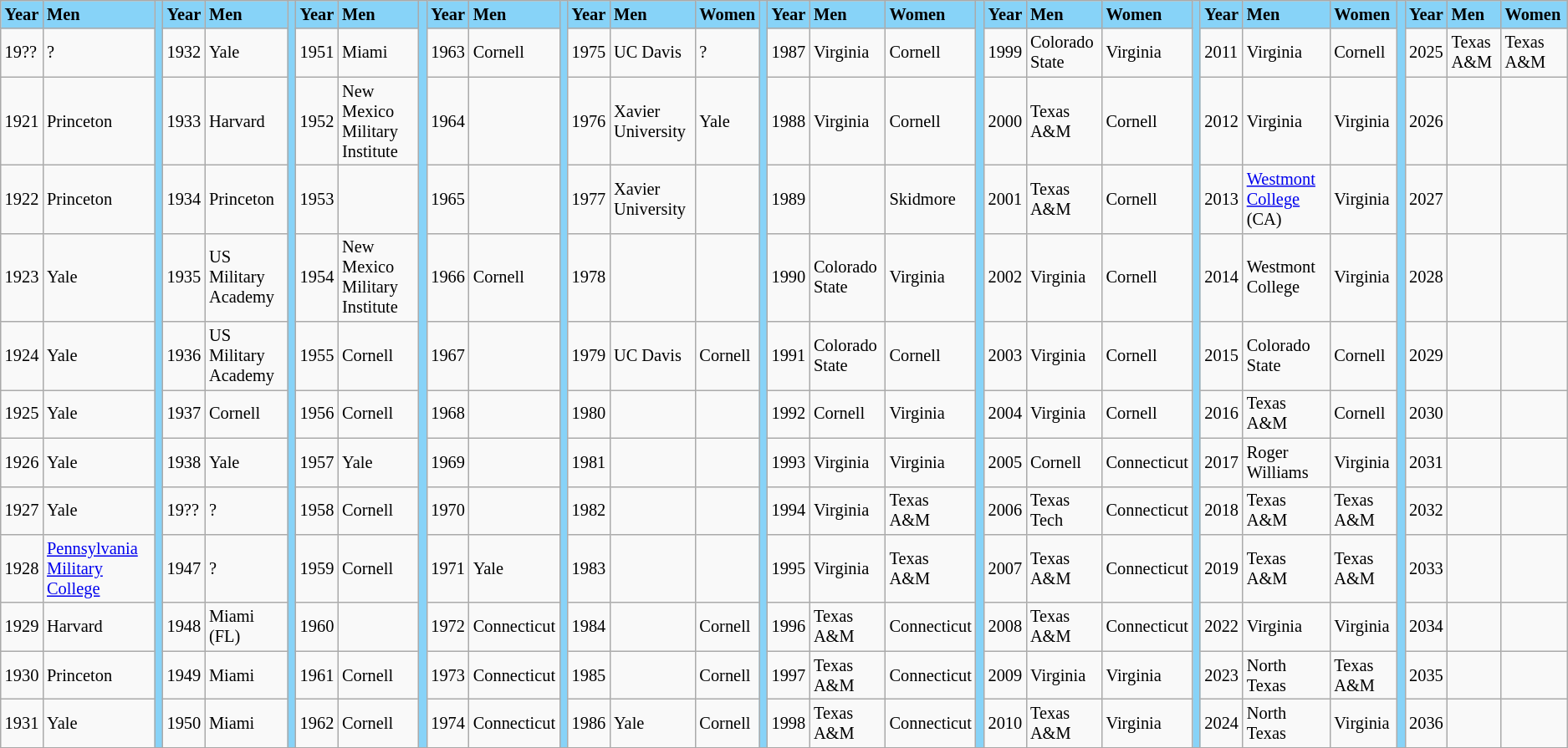<table class="wikitable" style="font-size:85%;">
<tr ! style="background-color: #87D3F8;">
<td><strong>Year</strong></td>
<td><strong>Men</strong></td>
<td rowspan=13></td>
<td><strong>Year</strong></td>
<td><strong>Men</strong></td>
<td rowspan=13></td>
<td><strong>Year</strong></td>
<td><strong>Men</strong></td>
<td rowspan=13></td>
<td><strong>Year</strong></td>
<td><strong>Men</strong></td>
<td rowspan=13></td>
<td><strong>Year</strong></td>
<td><strong>Men</strong></td>
<td><strong>Women</strong></td>
<td rowspan=13></td>
<td><strong>Year</strong></td>
<td><strong>Men</strong></td>
<td><strong>Women</strong></td>
<td rowspan=13></td>
<td><strong>Year</strong></td>
<td><strong>Men</strong></td>
<td><strong>Women</strong></td>
<td rowspan=13></td>
<td><strong>Year</strong></td>
<td><strong>Men</strong></td>
<td><strong>Women</strong></td>
<td rowspan=13></td>
<td><strong>Year</strong></td>
<td><strong>Men</strong></td>
<td><strong>Women</strong></td>
</tr>
<tr --->
<td>19??</td>
<td>?</td>
<td>1932</td>
<td>Yale</td>
<td>1951</td>
<td>Miami</td>
<td>1963</td>
<td>Cornell</td>
<td>1975</td>
<td>UC Davis</td>
<td>?</td>
<td>1987</td>
<td>Virginia</td>
<td>Cornell</td>
<td>1999</td>
<td>Colorado State</td>
<td>Virginia</td>
<td>2011</td>
<td>Virginia</td>
<td>Cornell</td>
<td>2025</td>
<td>Texas A&M</td>
<td>Texas A&M</td>
</tr>
<tr --->
<td>1921</td>
<td>Princeton</td>
<td>1933</td>
<td>Harvard</td>
<td>1952</td>
<td>New Mexico Military Institute </td>
<td>1964</td>
<td></td>
<td>1976</td>
<td>Xavier University</td>
<td>Yale</td>
<td>1988</td>
<td>Virginia</td>
<td>Cornell</td>
<td>2000</td>
<td>Texas A&M</td>
<td>Cornell</td>
<td>2012</td>
<td>Virginia</td>
<td>Virginia</td>
<td>2026</td>
<td></td>
<td></td>
</tr>
<tr --->
<td>1922</td>
<td>Princeton</td>
<td>1934</td>
<td>Princeton</td>
<td>1953</td>
<td></td>
<td>1965</td>
<td></td>
<td>1977</td>
<td>Xavier University</td>
<td></td>
<td>1989</td>
<td></td>
<td>Skidmore</td>
<td>2001</td>
<td>Texas A&M</td>
<td>Cornell</td>
<td>2013</td>
<td><a href='#'>Westmont College</a> (CA)</td>
<td>Virginia</td>
<td>2027</td>
<td></td>
<td></td>
</tr>
<tr --->
<td>1923</td>
<td>Yale</td>
<td>1935</td>
<td>US Military Academy</td>
<td>1954</td>
<td>New Mexico Military Institute </td>
<td>1966</td>
<td>Cornell</td>
<td>1978</td>
<td></td>
<td></td>
<td>1990</td>
<td>Colorado State</td>
<td>Virginia</td>
<td>2002</td>
<td>Virginia</td>
<td>Cornell</td>
<td>2014</td>
<td>Westmont College</td>
<td>Virginia</td>
<td>2028</td>
<td></td>
<td></td>
</tr>
<tr --->
<td>1924</td>
<td>Yale</td>
<td>1936</td>
<td>US Military Academy</td>
<td>1955</td>
<td>Cornell</td>
<td>1967</td>
<td></td>
<td>1979</td>
<td>UC Davis</td>
<td>Cornell</td>
<td>1991</td>
<td>Colorado State</td>
<td>Cornell</td>
<td>2003</td>
<td>Virginia</td>
<td>Cornell</td>
<td>2015</td>
<td>Colorado State</td>
<td>Cornell</td>
<td>2029</td>
<td></td>
<td></td>
</tr>
<tr --->
<td>1925</td>
<td>Yale</td>
<td>1937</td>
<td>Cornell</td>
<td>1956</td>
<td>Cornell</td>
<td>1968</td>
<td></td>
<td>1980</td>
<td></td>
<td></td>
<td>1992</td>
<td>Cornell</td>
<td>Virginia</td>
<td>2004</td>
<td>Virginia</td>
<td>Cornell</td>
<td>2016</td>
<td>Texas A&M</td>
<td>Cornell</td>
<td>2030</td>
<td></td>
<td></td>
</tr>
<tr --->
<td>1926</td>
<td>Yale</td>
<td>1938</td>
<td>Yale</td>
<td>1957</td>
<td>Yale</td>
<td>1969</td>
<td></td>
<td>1981</td>
<td></td>
<td></td>
<td>1993</td>
<td>Virginia</td>
<td>Virginia</td>
<td>2005</td>
<td>Cornell</td>
<td>Connecticut</td>
<td>2017</td>
<td>Roger Williams</td>
<td>Virginia</td>
<td>2031</td>
<td></td>
<td></td>
</tr>
<tr --->
<td>1927</td>
<td>Yale</td>
<td>19??</td>
<td>?</td>
<td>1958</td>
<td>Cornell</td>
<td>1970</td>
<td></td>
<td>1982</td>
<td></td>
<td></td>
<td>1994</td>
<td>Virginia</td>
<td>Texas A&M</td>
<td>2006</td>
<td>Texas Tech</td>
<td>Connecticut</td>
<td>2018</td>
<td>Texas A&M</td>
<td>Texas A&M</td>
<td>2032</td>
<td></td>
<td></td>
</tr>
<tr --->
<td>1928</td>
<td><a href='#'>Pennsylvania Military College</a></td>
<td>1947</td>
<td>?</td>
<td>1959</td>
<td>Cornell</td>
<td>1971</td>
<td>Yale</td>
<td>1983</td>
<td></td>
<td></td>
<td>1995</td>
<td>Virginia</td>
<td>Texas A&M</td>
<td>2007</td>
<td>Texas A&M</td>
<td>Connecticut</td>
<td>2019</td>
<td>Texas A&M</td>
<td>Texas A&M</td>
<td>2033</td>
<td></td>
<td></td>
</tr>
<tr --->
<td>1929</td>
<td>Harvard</td>
<td>1948</td>
<td>Miami (FL)</td>
<td>1960</td>
<td></td>
<td>1972</td>
<td>Connecticut</td>
<td>1984</td>
<td></td>
<td>Cornell</td>
<td>1996</td>
<td>Texas A&M</td>
<td>Connecticut</td>
<td>2008</td>
<td>Texas A&M</td>
<td>Connecticut</td>
<td>2022</td>
<td>Virginia</td>
<td>Virginia</td>
<td>2034</td>
<td></td>
<td></td>
</tr>
<tr --->
<td>1930</td>
<td>Princeton</td>
<td>1949</td>
<td>Miami</td>
<td>1961</td>
<td>Cornell</td>
<td>1973</td>
<td>Connecticut</td>
<td>1985</td>
<td></td>
<td>Cornell</td>
<td>1997</td>
<td>Texas A&M</td>
<td>Connecticut</td>
<td>2009</td>
<td>Virginia</td>
<td>Virginia</td>
<td>2023</td>
<td>North Texas</td>
<td>Texas A&M</td>
<td>2035</td>
<td></td>
<td></td>
</tr>
<tr --->
<td>1931</td>
<td>Yale</td>
<td>1950</td>
<td>Miami</td>
<td>1962</td>
<td>Cornell</td>
<td>1974</td>
<td>Connecticut</td>
<td>1986</td>
<td>Yale</td>
<td>Cornell</td>
<td>1998</td>
<td>Texas A&M</td>
<td>Connecticut</td>
<td>2010</td>
<td>Texas A&M</td>
<td>Virginia</td>
<td>2024</td>
<td>North Texas</td>
<td>Virginia</td>
<td>2036</td>
<td></td>
<td></td>
</tr>
<tr --->
</tr>
</table>
